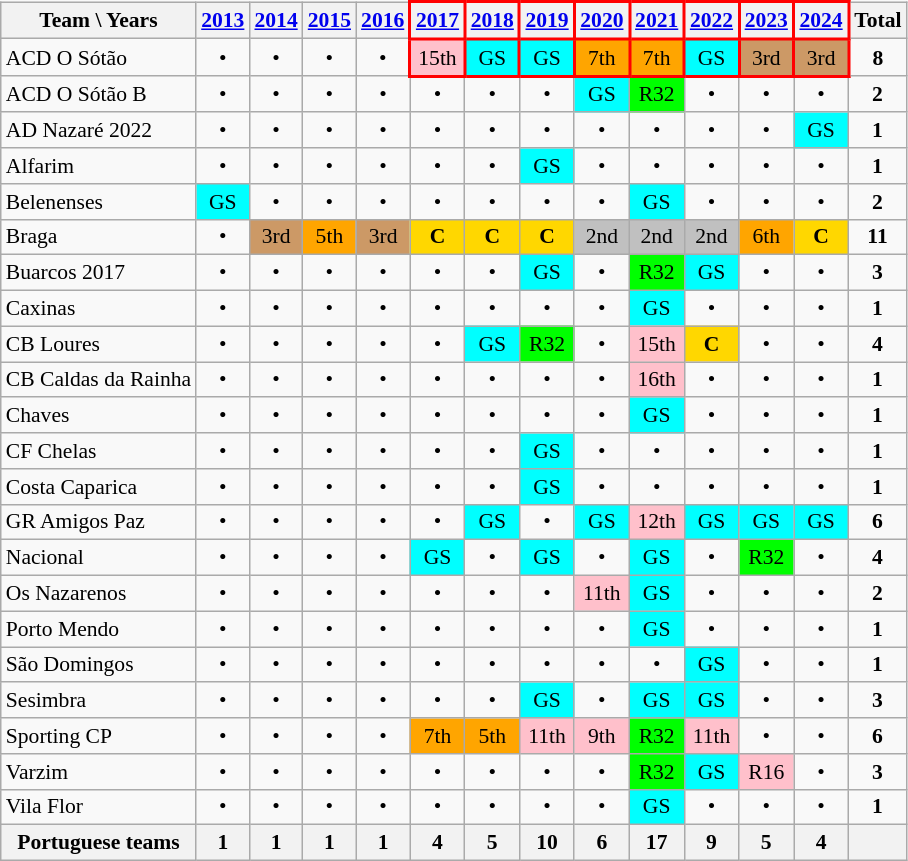<table class="wikitable" style="text-align:center;font-size:90%;">
<tr>
<th>Team \ Years</th>
<th><a href='#'>2013</a></th>
<th><a href='#'>2014</a></th>
<th><a href='#'>2015</a></th>
<th><a href='#'>2016</a></th>
<th style="border:2.5px solid red"><a href='#'>2017</a></th>
<th style="border:2.5px solid red"><a href='#'>2018</a></th>
<th style="border:2.5px solid red"><a href='#'>2019</a></th>
<th style="border:2.5px solid red"><a href='#'>2020</a></th>
<th style="border:2.5px solid red"><a href='#'>2021</a></th>
<th style="border:2.5px solid red"><a href='#'>2022</a></th>
<th style="border:2.5px solid red"><a href='#'>2023</a></th>
<th style="border:2.5px solid red"><a href='#'>2024</a></th>
<th>Total</th>
</tr>
<tr>
<td align=left>ACD O Sótão</td>
<td>•</td>
<td>•</td>
<td>•</td>
<td>•</td>
<td style="border:2.5px solid red" bgcolor=pink>15th</td>
<td style="border:2.5px solid red" bgcolor=cyan>GS</td>
<td style="border:2.5px solid red" bgcolor=cyan>GS</td>
<td style="border:2.5px solid red" bgcolor=orange>7th</td>
<td style="border:2.5px solid red" bgcolor=orange>7th</td>
<td style="border:2.5px solid red" bgcolor=cyan>GS</td>
<td style="border:2.5px solid red" bgcolor=#c96>3rd</td>
<td style="border:2.5px solid red" bgcolor=#c96>3rd</td>
<td><strong>8</strong></td>
</tr>
<tr>
<td align=left>ACD O Sótão B</td>
<td>•</td>
<td>•</td>
<td>•</td>
<td>•</td>
<td>•</td>
<td>•</td>
<td>•</td>
<td bgcolor=cyan>GS</td>
<td bgcolor=lime>R32</td>
<td>•</td>
<td>•</td>
<td>•</td>
<td><strong>2</strong></td>
</tr>
<tr>
<td align="left">AD Nazaré 2022</td>
<td>•</td>
<td>•</td>
<td>•</td>
<td>•</td>
<td>•</td>
<td>•</td>
<td>•</td>
<td>•</td>
<td>•</td>
<td>•</td>
<td>•</td>
<td bgcolor="cyan">GS</td>
<td><strong>1</strong></td>
</tr>
<tr>
<td align=left>Alfarim</td>
<td>•</td>
<td>•</td>
<td>•</td>
<td>•</td>
<td>•</td>
<td>•</td>
<td bgcolor=cyan>GS</td>
<td>•</td>
<td>•</td>
<td>•</td>
<td>•</td>
<td>•</td>
<td><strong>1</strong></td>
</tr>
<tr>
<td align=left>Belenenses</td>
<td bgcolor=cyan>GS</td>
<td>•</td>
<td>•</td>
<td>•</td>
<td>•</td>
<td>•</td>
<td>•</td>
<td>•</td>
<td bgcolor=cyan>GS</td>
<td>•</td>
<td>•</td>
<td>•</td>
<td><strong>2</strong></td>
</tr>
<tr>
<td align=left>Braga</td>
<td>•</td>
<td bgcolor=#c96>3rd</td>
<td bgcolor=orange>5th</td>
<td bgcolor=#c96>3rd</td>
<td bgcolor=gold><strong>C</strong></td>
<td bgcolor=gold><strong>C</strong></td>
<td bgcolor=gold><strong>C</strong></td>
<td bgcolor=silver>2nd</td>
<td bgcolor=silver>2nd</td>
<td bgcolor=silver>2nd</td>
<td bgcolor=orange>6th</td>
<td bgcolor=gold><strong>C</strong></td>
<td><strong>11</strong></td>
</tr>
<tr>
<td align=left>Buarcos 2017</td>
<td>•</td>
<td>•</td>
<td>•</td>
<td>•</td>
<td>•</td>
<td>•</td>
<td bgcolor=cyan>GS</td>
<td>•</td>
<td bgcolor=lime>R32</td>
<td bgcolor=cyan>GS</td>
<td>•</td>
<td>•</td>
<td><strong>3</strong></td>
</tr>
<tr>
<td align=left>Caxinas</td>
<td>•</td>
<td>•</td>
<td>•</td>
<td>•</td>
<td>•</td>
<td>•</td>
<td>•</td>
<td>•</td>
<td bgcolor=cyan>GS</td>
<td>•</td>
<td>•</td>
<td>•</td>
<td><strong>1</strong></td>
</tr>
<tr>
<td align=left>CB Loures</td>
<td>•</td>
<td>•</td>
<td>•</td>
<td>•</td>
<td>•</td>
<td bgcolor=cyan>GS</td>
<td bgcolor=lime>R32</td>
<td>•</td>
<td bgcolor=pink>15th</td>
<td bgcolor=gold><strong>C</strong></td>
<td>•</td>
<td>•</td>
<td><strong>4</strong></td>
</tr>
<tr>
<td align=left>CB Caldas da Rainha</td>
<td>•</td>
<td>•</td>
<td>•</td>
<td>•</td>
<td>•</td>
<td>•</td>
<td>•</td>
<td>•</td>
<td bgcolor=pink>16th</td>
<td>•</td>
<td>•</td>
<td>•</td>
<td><strong>1</strong></td>
</tr>
<tr>
<td align=left>Chaves</td>
<td>•</td>
<td>•</td>
<td>•</td>
<td>•</td>
<td>•</td>
<td>•</td>
<td>•</td>
<td>•</td>
<td bgcolor=cyan>GS</td>
<td>•</td>
<td>•</td>
<td>•</td>
<td><strong>1</strong></td>
</tr>
<tr>
<td align=left>CF Chelas</td>
<td>•</td>
<td>•</td>
<td>•</td>
<td>•</td>
<td>•</td>
<td>•</td>
<td bgcolor=cyan>GS</td>
<td>•</td>
<td>•</td>
<td>•</td>
<td>•</td>
<td>•</td>
<td><strong>1</strong></td>
</tr>
<tr>
<td align=left>Costa Caparica</td>
<td>•</td>
<td>•</td>
<td>•</td>
<td>•</td>
<td>•</td>
<td>•</td>
<td bgcolor=cyan>GS</td>
<td>•</td>
<td>•</td>
<td>•</td>
<td>•</td>
<td>•</td>
<td><strong>1</strong></td>
</tr>
<tr>
<td align=left>GR Amigos Paz</td>
<td>•</td>
<td>•</td>
<td>•</td>
<td>•</td>
<td>•</td>
<td bgcolor=cyan>GS</td>
<td>•</td>
<td bgcolor=cyan>GS</td>
<td bgcolor=pink>12th</td>
<td bgcolor=cyan>GS</td>
<td bgcolor=cyan>GS</td>
<td bgcolor=cyan>GS</td>
<td><strong>6</strong></td>
</tr>
<tr>
<td align=left>Nacional</td>
<td>•</td>
<td>•</td>
<td>•</td>
<td>•</td>
<td bgcolor=cyan>GS</td>
<td>•</td>
<td bgcolor=cyan>GS</td>
<td>•</td>
<td bgcolor=cyan>GS</td>
<td>•</td>
<td bgcolor=lime>R32</td>
<td>•</td>
<td><strong>4</strong></td>
</tr>
<tr>
<td align=left>Os Nazarenos</td>
<td>•</td>
<td>•</td>
<td>•</td>
<td>•</td>
<td>•</td>
<td>•</td>
<td>•</td>
<td bgcolor=pink>11th</td>
<td bgcolor=cyan>GS</td>
<td>•</td>
<td>•</td>
<td>•</td>
<td><strong>2</strong></td>
</tr>
<tr>
<td align=left>Porto Mendo</td>
<td>•</td>
<td>•</td>
<td>•</td>
<td>•</td>
<td>•</td>
<td>•</td>
<td>•</td>
<td>•</td>
<td bgcolor=cyan>GS</td>
<td>•</td>
<td>•</td>
<td>•</td>
<td><strong>1</strong></td>
</tr>
<tr>
<td align=left>São Domingos</td>
<td>•</td>
<td>•</td>
<td>•</td>
<td>•</td>
<td>•</td>
<td>•</td>
<td>•</td>
<td>•</td>
<td>•</td>
<td bgcolor=cyan>GS</td>
<td>•</td>
<td>•</td>
<td><strong>1</strong></td>
</tr>
<tr>
<td align=left>Sesimbra</td>
<td>•</td>
<td>•</td>
<td>•</td>
<td>•</td>
<td>•</td>
<td>•</td>
<td bgcolor=cyan>GS</td>
<td>•</td>
<td bgcolor=cyan>GS</td>
<td bgcolor=cyan>GS</td>
<td>•</td>
<td>•</td>
<td><strong>3</strong></td>
</tr>
<tr>
<td align=left>Sporting CP</td>
<td>•</td>
<td>•</td>
<td>•</td>
<td>•</td>
<td bgcolor=orange>7th</td>
<td bgcolor=orange>5th</td>
<td bgcolor=pink>11th</td>
<td bgcolor=pink>9th</td>
<td bgcolor=lime>R32</td>
<td bgcolor=pink>11th</td>
<td>•</td>
<td>•</td>
<td><strong>6</strong></td>
</tr>
<tr>
<td align=left>Varzim</td>
<td>•</td>
<td>•</td>
<td>•</td>
<td>•</td>
<td>•</td>
<td>•</td>
<td>•</td>
<td>•</td>
<td bgcolor=lime>R32</td>
<td bgcolor=cyan>GS</td>
<td bgcolor="pink">R16</td>
<td>•</td>
<td><strong>3</strong></td>
</tr>
<tr>
<td align=left>Vila Flor</td>
<td>•</td>
<td>•</td>
<td>•</td>
<td>•</td>
<td>•</td>
<td>•</td>
<td>•</td>
<td>•</td>
<td bgcolor=cyan>GS</td>
<td>•</td>
<td>•</td>
<td>•</td>
<td><strong>1</strong></td>
</tr>
<tr>
<th>Portuguese teams</th>
<th>1</th>
<th>1</th>
<th>1</th>
<th>1</th>
<th>4</th>
<th>5</th>
<th>10</th>
<th>6</th>
<th>17</th>
<th>9</th>
<th>5</th>
<th>4</th>
<th></th>
</tr>
</table>
